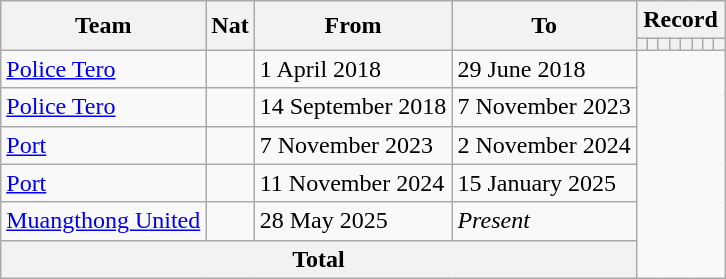<table class=wikitable style="text-align: center;">
<tr>
<th rowspan="2">Team</th>
<th rowspan="2">Nat</th>
<th rowspan="2">From</th>
<th rowspan="2">To</th>
<th colspan="8">Record</th>
</tr>
<tr>
<th></th>
<th></th>
<th></th>
<th></th>
<th></th>
<th></th>
<th></th>
<th></th>
</tr>
<tr>
<td align=left><a href='#'>Police Tero</a></td>
<td></td>
<td align=left>1 April 2018</td>
<td align=left>29 June 2018<br></td>
</tr>
<tr>
<td align=left><a href='#'>Police Tero</a></td>
<td></td>
<td align=left>14 September 2018</td>
<td align=left>7 November 2023<br></td>
</tr>
<tr>
<td align=left><a href='#'>Port</a></td>
<td></td>
<td align=left>7 November 2023</td>
<td align=left>2 November 2024<br></td>
</tr>
<tr>
<td align=left><a href='#'>Port</a></td>
<td></td>
<td align=left>11 November 2024</td>
<td align=left>15 January 2025<br></td>
</tr>
<tr>
<td align=left><a href='#'>Muangthong United</a></td>
<td></td>
<td align=left>28 May 2025</td>
<td align=left><em>Present</em><br></td>
</tr>
<tr>
<th colspan="4">Total<br></th>
</tr>
</table>
